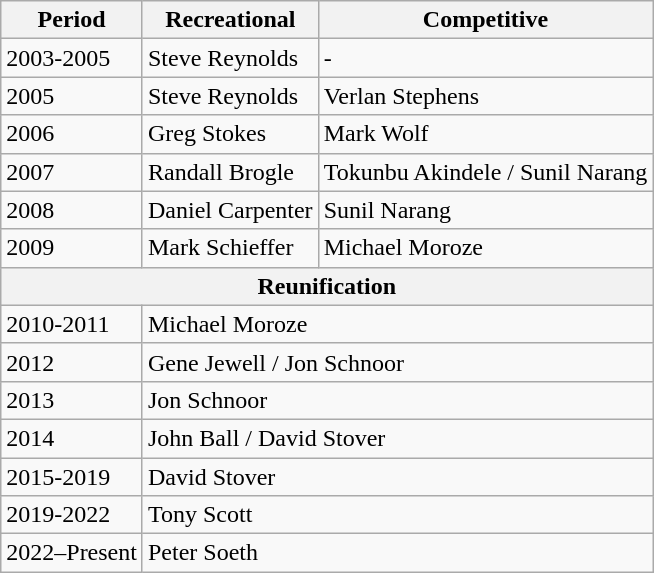<table class="wikitable" center”>
<tr>
<th>Period</th>
<th>Recreational</th>
<th>Competitive</th>
</tr>
<tr>
<td>2003-2005</td>
<td>Steve Reynolds</td>
<td>-</td>
</tr>
<tr>
<td>2005</td>
<td>Steve Reynolds</td>
<td>Verlan Stephens</td>
</tr>
<tr>
<td>2006</td>
<td>Greg Stokes</td>
<td>Mark Wolf</td>
</tr>
<tr>
<td>2007</td>
<td>Randall Brogle</td>
<td>Tokunbu Akindele / Sunil Narang</td>
</tr>
<tr>
<td>2008</td>
<td>Daniel Carpenter</td>
<td>Sunil Narang</td>
</tr>
<tr>
<td>2009</td>
<td>Mark Schieffer</td>
<td>Michael Moroze</td>
</tr>
<tr>
<th colspan="3">Reunification</th>
</tr>
<tr>
<td>2010-2011</td>
<td colspan="2">Michael Moroze</td>
</tr>
<tr>
<td>2012</td>
<td colspan="2">Gene Jewell / Jon Schnoor</td>
</tr>
<tr>
<td>2013</td>
<td colspan="2">Jon Schnoor</td>
</tr>
<tr>
<td>2014</td>
<td colspan="2">John Ball / David Stover</td>
</tr>
<tr>
<td>2015-2019</td>
<td colspan="2">David Stover</td>
</tr>
<tr>
<td>2019-2022</td>
<td colspan="2">Tony Scott</td>
</tr>
<tr>
<td>2022–Present</td>
<td colspan="2">Peter Soeth</td>
</tr>
</table>
